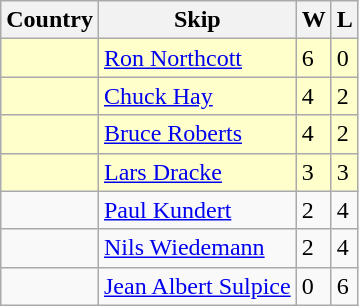<table class="wikitable">
<tr>
<th>Country</th>
<th>Skip</th>
<th>W</th>
<th>L</th>
</tr>
<tr bgcolor="#ffffcc">
<td></td>
<td><a href='#'>Ron Northcott</a></td>
<td>6</td>
<td>0</td>
</tr>
<tr bgcolor="#ffffcc">
<td></td>
<td><a href='#'>Chuck Hay</a></td>
<td>4</td>
<td>2</td>
</tr>
<tr bgcolor="#ffffcc">
<td></td>
<td><a href='#'>Bruce Roberts</a></td>
<td>4</td>
<td>2</td>
</tr>
<tr bgcolor="#ffffcc">
<td></td>
<td><a href='#'>Lars Dracke</a></td>
<td>3</td>
<td>3</td>
</tr>
<tr>
<td></td>
<td><a href='#'>Paul Kundert</a></td>
<td>2</td>
<td>4</td>
</tr>
<tr>
<td></td>
<td><a href='#'>Nils Wiedemann</a></td>
<td>2</td>
<td>4</td>
</tr>
<tr>
<td></td>
<td><a href='#'>Jean Albert Sulpice</a></td>
<td>0</td>
<td>6</td>
</tr>
</table>
